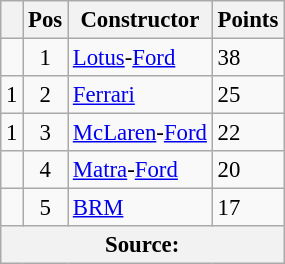<table class="wikitable" style="font-size: 95%;">
<tr>
<th></th>
<th>Pos</th>
<th>Constructor</th>
<th>Points</th>
</tr>
<tr>
<td align="left"></td>
<td align="center">1</td>
<td> <a href='#'>Lotus</a>-<a href='#'>Ford</a></td>
<td align="left">38</td>
</tr>
<tr>
<td align="left"> 1</td>
<td align="center">2</td>
<td> <a href='#'>Ferrari</a></td>
<td align="left">25</td>
</tr>
<tr>
<td align="left"> 1</td>
<td align="center">3</td>
<td> <a href='#'>McLaren</a>-<a href='#'>Ford</a></td>
<td align="left">22</td>
</tr>
<tr>
<td align="left"></td>
<td align="center">4</td>
<td> <a href='#'>Matra</a>-<a href='#'>Ford</a></td>
<td align="left">20</td>
</tr>
<tr>
<td align="left"></td>
<td align="center">5</td>
<td> <a href='#'>BRM</a></td>
<td align="left">17</td>
</tr>
<tr>
<th colspan=4>Source:</th>
</tr>
</table>
